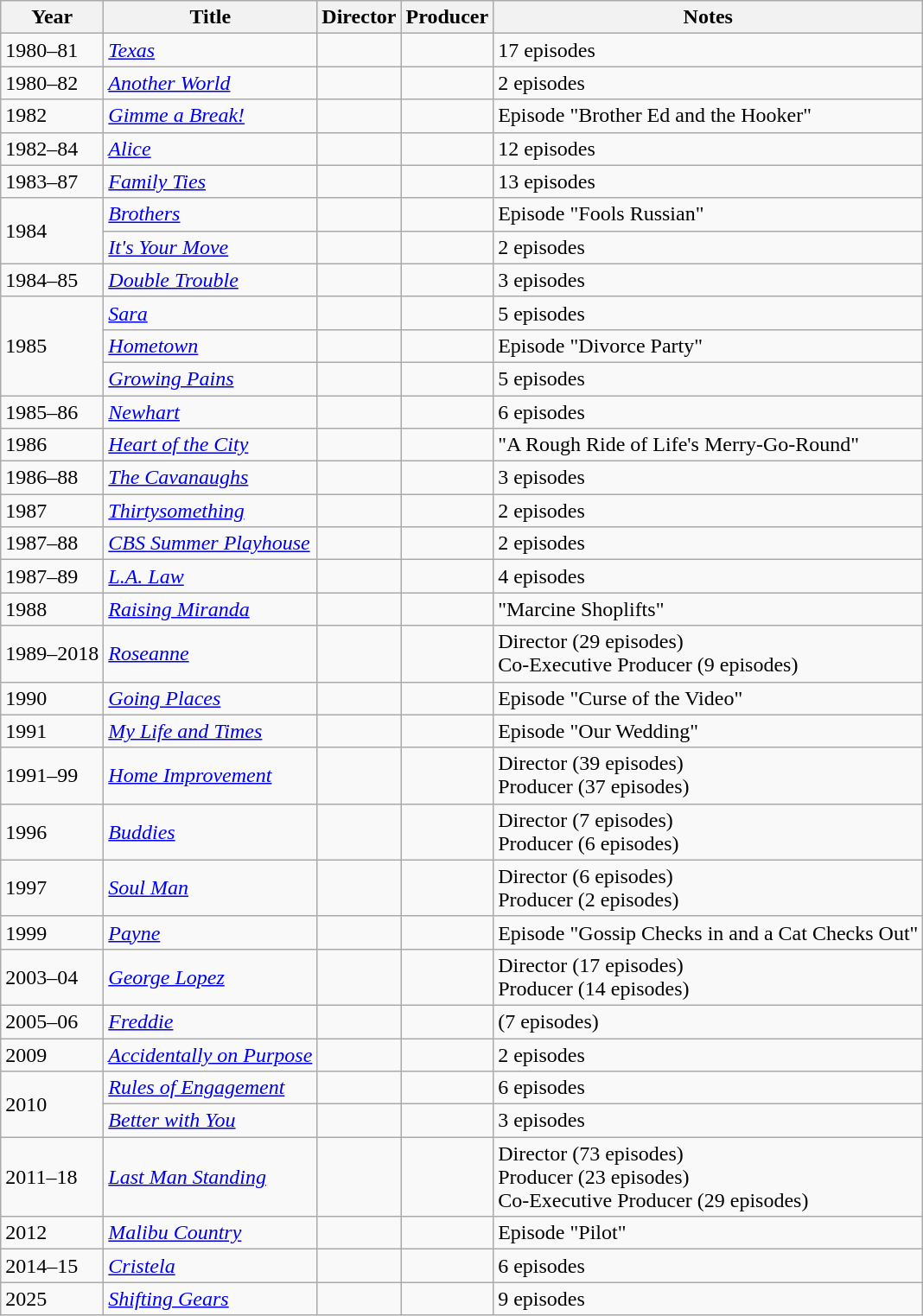<table class="wikitable">
<tr>
<th>Year</th>
<th>Title</th>
<th>Director</th>
<th>Producer</th>
<th>Notes</th>
</tr>
<tr>
<td>1980–81</td>
<td><em><a href='#'>Texas</a></em></td>
<td></td>
<td></td>
<td>17 episodes</td>
</tr>
<tr>
<td>1980–82</td>
<td><em><a href='#'>Another World</a></em></td>
<td></td>
<td></td>
<td>2 episodes</td>
</tr>
<tr>
<td>1982</td>
<td><em><a href='#'>Gimme a Break!</a></em></td>
<td></td>
<td></td>
<td>Episode "Brother Ed and the Hooker"</td>
</tr>
<tr>
<td>1982–84</td>
<td><em><a href='#'>Alice</a></em></td>
<td></td>
<td></td>
<td>12 episodes</td>
</tr>
<tr>
<td>1983–87</td>
<td><em><a href='#'>Family Ties</a></em></td>
<td></td>
<td></td>
<td>13 episodes</td>
</tr>
<tr>
<td rowspan=2>1984</td>
<td><em><a href='#'>Brothers</a></em></td>
<td></td>
<td></td>
<td>Episode "Fools Russian"</td>
</tr>
<tr>
<td><em><a href='#'>It's Your Move</a></em></td>
<td></td>
<td></td>
<td>2 episodes</td>
</tr>
<tr>
<td>1984–85</td>
<td><em><a href='#'>Double Trouble</a></em></td>
<td></td>
<td></td>
<td>3 episodes</td>
</tr>
<tr>
<td rowspan=3>1985</td>
<td><em><a href='#'>Sara</a></em></td>
<td></td>
<td></td>
<td>5 episodes</td>
</tr>
<tr>
<td><em><a href='#'>Hometown</a></em></td>
<td></td>
<td></td>
<td>Episode "Divorce Party"</td>
</tr>
<tr>
<td><em><a href='#'>Growing Pains</a></em></td>
<td></td>
<td></td>
<td>5 episodes</td>
</tr>
<tr>
<td>1985–86</td>
<td><em><a href='#'>Newhart</a></em></td>
<td></td>
<td></td>
<td>6 episodes</td>
</tr>
<tr>
<td>1986</td>
<td><em><a href='#'>Heart of the City</a></em></td>
<td></td>
<td></td>
<td>"A Rough Ride of Life's Merry-Go-Round"</td>
</tr>
<tr>
<td>1986–88</td>
<td><em><a href='#'>The Cavanaughs</a></em></td>
<td></td>
<td></td>
<td>3 episodes</td>
</tr>
<tr>
<td>1987</td>
<td><em><a href='#'>Thirtysomething</a></em></td>
<td></td>
<td></td>
<td>2 episodes</td>
</tr>
<tr>
<td>1987–88</td>
<td><em><a href='#'>CBS Summer Playhouse</a></em></td>
<td></td>
<td></td>
<td>2 episodes</td>
</tr>
<tr>
<td>1987–89</td>
<td><em><a href='#'>L.A. Law</a></em></td>
<td></td>
<td></td>
<td>4 episodes</td>
</tr>
<tr>
<td>1988</td>
<td><em><a href='#'>Raising Miranda</a></em></td>
<td></td>
<td></td>
<td>"Marcine Shoplifts"</td>
</tr>
<tr>
<td>1989–2018</td>
<td><em><a href='#'>Roseanne</a></em></td>
<td></td>
<td></td>
<td>Director (29 episodes)<br>Co-Executive Producer (9 episodes)</td>
</tr>
<tr>
<td>1990</td>
<td><em><a href='#'>Going Places</a></em></td>
<td></td>
<td></td>
<td>Episode "Curse of the Video"</td>
</tr>
<tr>
<td>1991</td>
<td><em><a href='#'>My Life and Times</a></em></td>
<td></td>
<td></td>
<td>Episode "Our Wedding"</td>
</tr>
<tr>
<td>1991–99</td>
<td><em><a href='#'>Home Improvement</a></em></td>
<td></td>
<td></td>
<td>Director (39 episodes)<br>Producer (37 episodes)</td>
</tr>
<tr>
<td>1996</td>
<td><em><a href='#'>Buddies</a></em></td>
<td></td>
<td></td>
<td>Director (7 episodes)<br>Producer (6 episodes)</td>
</tr>
<tr>
<td>1997</td>
<td><em><a href='#'>Soul Man</a></em></td>
<td></td>
<td></td>
<td>Director (6 episodes)<br>Producer (2 episodes)</td>
</tr>
<tr>
<td>1999</td>
<td><em><a href='#'>Payne</a></em></td>
<td></td>
<td></td>
<td>Episode "Gossip Checks in and a Cat Checks Out"</td>
</tr>
<tr>
<td>2003–04</td>
<td><em><a href='#'>George Lopez</a></em></td>
<td></td>
<td></td>
<td>Director (17 episodes)<br>Producer (14 episodes)</td>
</tr>
<tr>
<td>2005–06</td>
<td><em><a href='#'>Freddie</a></em></td>
<td></td>
<td></td>
<td>(7 episodes)</td>
</tr>
<tr>
<td>2009</td>
<td><em><a href='#'>Accidentally on Purpose</a></em></td>
<td></td>
<td></td>
<td>2 episodes</td>
</tr>
<tr>
<td rowspan=2>2010</td>
<td><em><a href='#'>Rules of Engagement</a></em></td>
<td></td>
<td></td>
<td>6 episodes</td>
</tr>
<tr>
<td><em><a href='#'>Better with You</a></em></td>
<td></td>
<td></td>
<td>3 episodes</td>
</tr>
<tr>
<td>2011–18</td>
<td><em><a href='#'>Last Man Standing</a></em></td>
<td></td>
<td></td>
<td>Director (73 episodes)<br>Producer (23 episodes)<br>Co-Executive Producer (29 episodes)</td>
</tr>
<tr>
<td>2012</td>
<td><em><a href='#'>Malibu Country</a></em></td>
<td></td>
<td></td>
<td>Episode "Pilot"</td>
</tr>
<tr>
<td>2014–15</td>
<td><em><a href='#'>Cristela</a></em></td>
<td></td>
<td></td>
<td>6 episodes</td>
</tr>
<tr>
<td>2025</td>
<td><em><a href='#'>Shifting Gears</a></em></td>
<td></td>
<td></td>
<td>9 episodes</td>
</tr>
</table>
